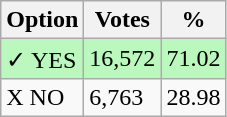<table class="wikitable">
<tr>
<th>Option</th>
<th>Votes</th>
<th>%</th>
</tr>
<tr>
<td style=background:#bbf8be>✓ YES</td>
<td style=background:#bbf8be>16,572</td>
<td style=background:#bbf8be>71.02</td>
</tr>
<tr>
<td>X NO</td>
<td>6,763</td>
<td>28.98</td>
</tr>
</table>
